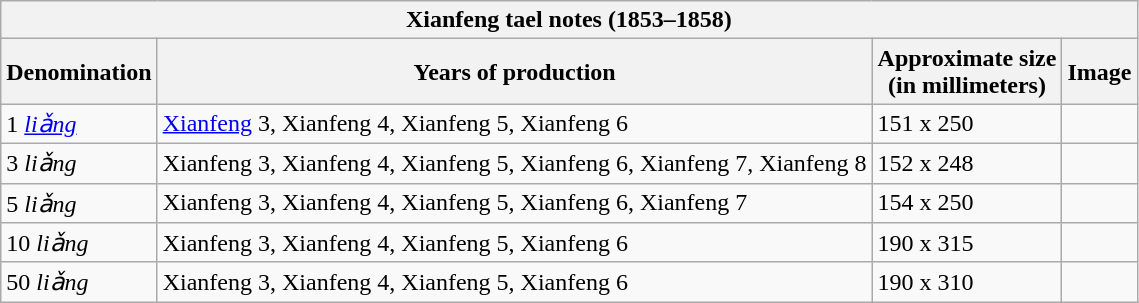<table class="wikitable" style="font-size: 100%">
<tr>
<th colspan=4>Xianfeng tael notes (1853–1858)</th>
</tr>
<tr>
<th>Denomination</th>
<th>Years of production</th>
<th>Approximate size<br>(in millimeters)</th>
<th>Image</th>
</tr>
<tr>
<td>1 <em><a href='#'>liǎng</a></em></td>
<td><a href='#'>Xianfeng</a> 3, Xianfeng 4, Xianfeng 5, Xianfeng 6</td>
<td>151 x 250</td>
<td></td>
</tr>
<tr>
<td>3 <em>liǎng</em></td>
<td>Xianfeng 3, Xianfeng 4, Xianfeng 5, Xianfeng 6, Xianfeng 7, Xianfeng 8</td>
<td>152 x 248</td>
<td></td>
</tr>
<tr>
<td>5 <em>liǎng</em></td>
<td>Xianfeng 3, Xianfeng 4, Xianfeng 5, Xianfeng 6, Xianfeng 7</td>
<td>154 x 250</td>
<td></td>
</tr>
<tr>
<td>10 <em>liǎng</em></td>
<td>Xianfeng 3, Xianfeng 4, Xianfeng 5, Xianfeng 6</td>
<td>190 x 315</td>
<td></td>
</tr>
<tr>
<td>50 <em>liǎng</em></td>
<td>Xianfeng 3, Xianfeng 4, Xianfeng 5, Xianfeng 6</td>
<td>190 x 310</td>
<td></td>
</tr>
</table>
